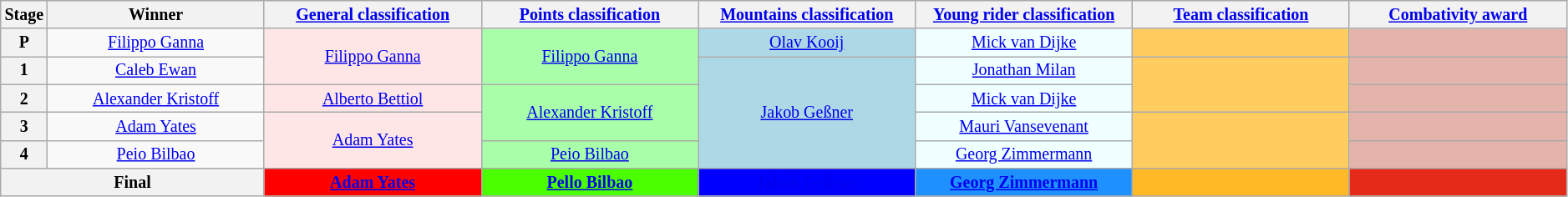<table class="wikitable" style="text-align: center; font-size:smaller;">
<tr style="background:#efefef;">
<th scope="col" style="width:2%;">Stage</th>
<th scope="col" style="width:14%;">Winner</th>
<th scope="col" style="width:14%;"><a href='#'>General classification</a><br></th>
<th scope="col" style="width:14%;"><a href='#'>Points classification</a><br></th>
<th scope="col" style="width:14%;"><a href='#'>Mountains classification</a><br></th>
<th scope="col" style="width:14%;"><a href='#'>Young rider classification</a><br></th>
<th scope="col" style="width:14%;"><a href='#'>Team classification</a><br></th>
<th scope="col" style="width:14%;"><a href='#'>Combativity award</a><br></th>
</tr>
<tr>
<th>P</th>
<td><a href='#'>Filippo Ganna</a></td>
<td style="background:#FFE6E6;" rowspan=2><a href='#'>Filippo Ganna</a></td>
<td style="background:#A9FFA9;" rowspan=2><a href='#'>Filippo Ganna</a></td>
<td style="background:lightblue;"><a href='#'>Olav Kooij</a></td>
<td style="background:azure;"><a href='#'>Mick van Dijke</a></td>
<td style="background:#FFCD5F;"></td>
<td style="background:#E4B3AB;"></td>
</tr>
<tr>
<th>1</th>
<td><a href='#'>Caleb Ewan</a></td>
<td style="background:lightblue;" rowspan="4"><a href='#'>Jakob Geßner</a></td>
<td style="background:azure;"><a href='#'>Jonathan Milan</a></td>
<td style="background:#FFCD5F;" rowspan="2"></td>
<td style="background:#E4B3AB;"></td>
</tr>
<tr>
<th>2</th>
<td><a href='#'>Alexander Kristoff</a></td>
<td style="background:#FFE6E6;"><a href='#'>Alberto Bettiol</a></td>
<td style="background:#A9FFA9;" rowspan=2><a href='#'>Alexander Kristoff</a></td>
<td style="background:azure;"><a href='#'>Mick van Dijke</a></td>
<td style="background:#E4B3AB;"></td>
</tr>
<tr>
<th>3</th>
<td><a href='#'>Adam Yates</a></td>
<td style="background:#FFE6E6;" rowspan="2"><a href='#'>Adam Yates</a></td>
<td style="background:azure;"><a href='#'>Mauri Vansevenant</a></td>
<td style="background:#FFCD5F;" rowspan="2"></td>
<td style="background:#E4B3AB;"></td>
</tr>
<tr>
<th>4</th>
<td><a href='#'>Peio Bilbao</a></td>
<td style="background:#A9FFA9;"><a href='#'>Peio Bilbao</a></td>
<td style="background:azure;"><a href='#'>Georg Zimmermann</a></td>
<td style="background:#E4B3AB;"></td>
</tr>
<tr>
<th colspan="2">Final</th>
<th style="background:#f00;"><a href='#'>Adam Yates</a></th>
<th style="background:#4CFF00;"><a href='#'>Pello Bilbao</a></th>
<th style="background:blue;"><a href='#'>Jakob Geßner</a></th>
<th style="background:dodgerblue;"><a href='#'>Georg Zimmermann</a></th>
<th style="background:#FFB927;"></th>
<th style="background:#E42A19;"></th>
</tr>
</table>
